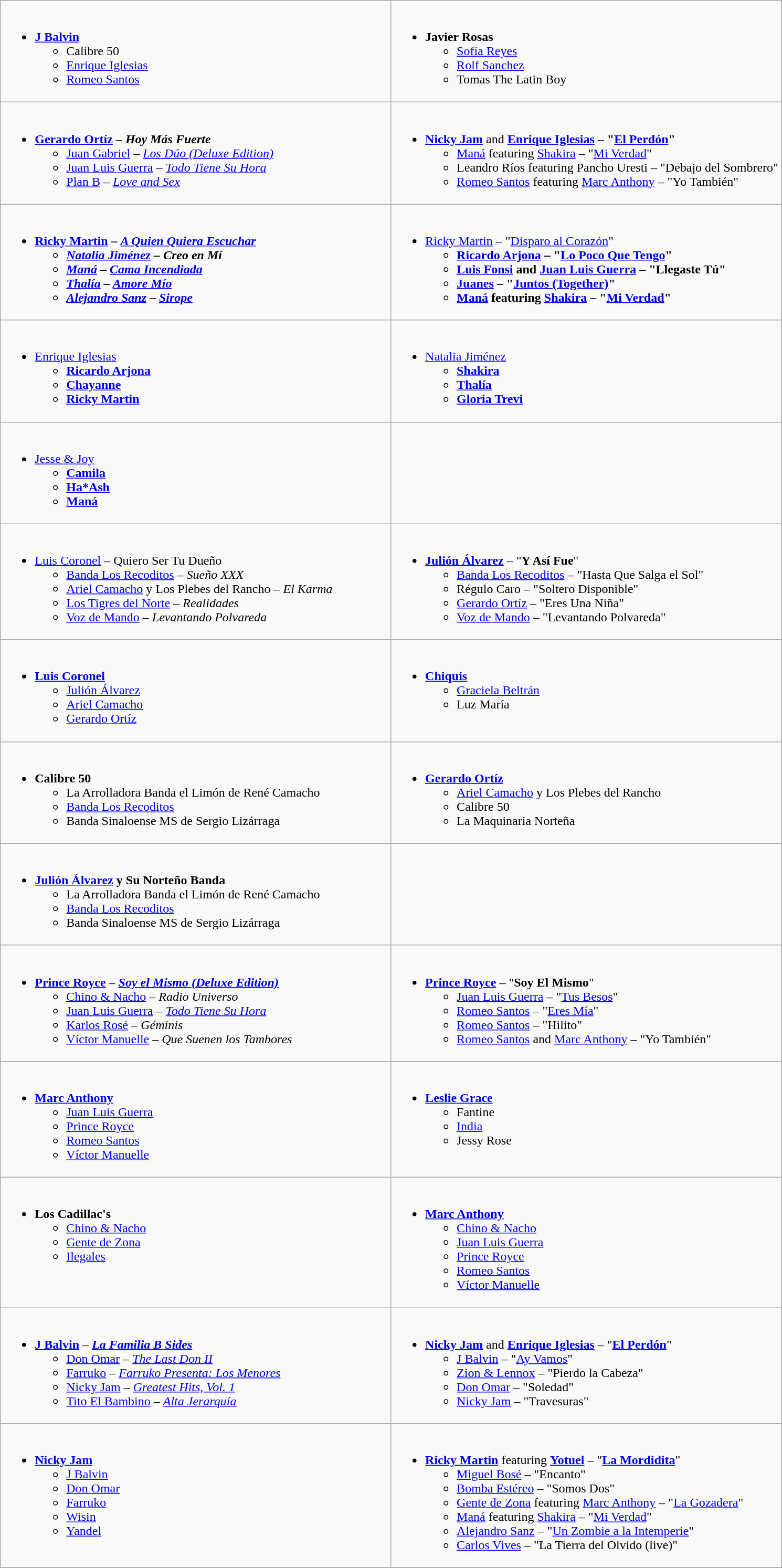<table class=wikitable>
<tr>
<td valign="top" width="50%"><br><ul><li><strong><a href='#'>J Balvin</a></strong><ul><li>Calibre 50</li><li><a href='#'>Enrique Iglesias</a></li><li><a href='#'>Romeo Santos</a></li></ul></li></ul></td>
<td valign="top"  width="50%"><br><ul><li><strong>Javier Rosas</strong><ul><li><a href='#'>Sofía Reyes</a></li><li><a href='#'>Rolf Sanchez</a></li><li>Tomas The Latin Boy</li></ul></li></ul></td>
</tr>
<tr>
<td valign="top" width="50%"><br><ul><li><strong><a href='#'>Gerardo Ortíz</a></strong> – <strong><em>Hoy Más Fuerte</em></strong><ul><li><a href='#'>Juan Gabriel</a> – <em><a href='#'>Los Dúo (Deluxe Edition)</a></em></li><li><a href='#'>Juan Luis Guerra</a> – <em><a href='#'>Todo Tiene Su Hora</a></em></li><li><a href='#'>Plan B</a> – <em><a href='#'>Love and Sex</a></em></li></ul></li></ul></td>
<td valign="top"  width="50%"><br><ul><li><strong><a href='#'>Nicky Jam</a></strong> and <strong><a href='#'>Enrique Iglesias</a></strong> – <strong>"<a href='#'>El Perdón</a>"</strong><ul><li><a href='#'>Maná</a> featuring <a href='#'>Shakira</a> – "<a href='#'>Mi Verdad</a>"</li><li>Leandro Ríos featuring Pancho Uresti – "Debajo del Sombrero"</li><li><a href='#'>Romeo Santos</a> featuring <a href='#'>Marc Anthony</a> – "Yo También"</li></ul></li></ul></td>
</tr>
<tr>
<td valign="top" width="50%"><br><ul><li><strong><a href='#'>Ricky Martin</a> – <em><a href='#'>A Quien Quiera Escuchar</a><strong><em><ul><li><a href='#'>Natalia Jiménez</a> – </em>Creo en Mí<em></li><li><a href='#'>Maná</a> – </em><a href='#'>Cama Incendiada</a><em></li><li><a href='#'>Thalía</a> – </em><a href='#'>Amore Mío</a><em></li><li><a href='#'>Alejandro Sanz</a> – </em><a href='#'>Sirope</a><em></li></ul></li></ul></td>
<td valign="top"  width="50%"><br><ul><li></strong><a href='#'>Ricky Martin</a> – "<a href='#'>Disparo al Corazón</a>"<strong><ul><li><a href='#'>Ricardo Arjona</a> – "<a href='#'>Lo Poco Que Tengo</a>"</li><li><a href='#'>Luis Fonsi</a> and <a href='#'>Juan Luis Guerra</a> – "Llegaste Tú"</li><li><a href='#'>Juanes</a> – "<a href='#'>Juntos (Together)</a>"</li><li><a href='#'>Maná</a> featuring <a href='#'>Shakira</a> – "<a href='#'>Mi Verdad</a>"</li></ul></li></ul></td>
</tr>
<tr>
<td valign="top" width="50%"><br><ul><li></strong><a href='#'>Enrique Iglesias</a><strong><ul><li><a href='#'>Ricardo Arjona</a></li><li><a href='#'>Chayanne</a></li><li><a href='#'>Ricky Martin</a></li></ul></li></ul></td>
<td valign="top" width="50%"><br><ul><li></strong><a href='#'>Natalia Jiménez</a><strong><ul><li><a href='#'>Shakira</a></li><li><a href='#'>Thalía</a></li><li><a href='#'>Gloria Trevi</a></li></ul></li></ul></td>
</tr>
<tr>
<td valign="top" width="50%"><br><ul><li></strong><a href='#'>Jesse & Joy</a><strong><ul><li><a href='#'>Camila</a></li><li><a href='#'>Ha*Ash</a></li><li><a href='#'>Maná</a></li></ul></li></ul></td>
</tr>
<tr>
<td valign="top" width="50%"><br><ul><li></strong><a href='#'>Luis Coronel</a> – </em>Quiero Ser Tu Dueño</em></strong><ul><li><a href='#'>Banda Los Recoditos</a> – <em>Sueño XXX</em></li><li><a href='#'>Ariel Camacho</a> y Los Plebes del Rancho – <em>El Karma</em></li><li><a href='#'>Los Tigres del Norte</a> – <em>Realidades</em></li><li><a href='#'>Voz de Mando</a> – <em>Levantando Polvareda</em></li></ul></li></ul></td>
<td valign="top" width="50%"><br><ul><li><strong><a href='#'>Julión Álvarez</a></strong> – "<strong>Y Así Fue</strong>"<ul><li><a href='#'>Banda Los Recoditos</a> – "Hasta Que Salga el Sol"</li><li>Régulo Caro – "Soltero Disponible"</li><li><a href='#'>Gerardo Ortíz</a> – "Eres Una Niña"</li><li><a href='#'>Voz de Mando</a> – "Levantando Polvareda"</li></ul></li></ul></td>
</tr>
<tr>
<td valign="top" width="50%"><br><ul><li><strong><a href='#'>Luis Coronel</a></strong><ul><li><a href='#'>Julión Álvarez</a></li><li><a href='#'>Ariel Camacho</a></li><li><a href='#'>Gerardo Ortíz</a></li></ul></li></ul></td>
<td valign="top" width="50%"><br><ul><li><strong><a href='#'>Chiquis</a></strong><ul><li><a href='#'>Graciela Beltrán</a></li><li>Luz María</li></ul></li></ul></td>
</tr>
<tr>
<td valign="top" width="50%"><br><ul><li><strong>Calibre 50</strong><ul><li>La Arrolladora Banda el Limón de René Camacho</li><li><a href='#'>Banda Los Recoditos</a></li><li>Banda Sinaloense MS de Sergio Lizárraga</li></ul></li></ul></td>
<td valign="top" width="50%"><br><ul><li><strong><a href='#'>Gerardo Ortíz</a></strong><ul><li><a href='#'>Ariel Camacho</a> y Los Plebes del Rancho</li><li>Calibre 50</li><li>La Maquinaria Norteña</li></ul></li></ul></td>
</tr>
<tr>
<td valign="top" width="50%"><br><ul><li><strong><a href='#'>Julión Álvarez</a> y Su Norteño Banda</strong><ul><li>La Arrolladora Banda el Limón de René Camacho</li><li><a href='#'>Banda Los Recoditos</a></li><li>Banda Sinaloense MS de Sergio Lizárraga</li></ul></li></ul></td>
</tr>
<tr>
<td valign="top" width="50%"><br><ul><li><strong><a href='#'>Prince Royce</a></strong> – <strong><em><a href='#'>Soy el Mismo (Deluxe Edition)</a></em></strong><ul><li><a href='#'>Chino & Nacho</a> – <em>Radio Universo</em></li><li><a href='#'>Juan Luis Guerra</a> – <em><a href='#'>Todo Tiene Su Hora</a></em></li><li><a href='#'>Karlos Rosé</a> – <em>Géminis</em></li><li><a href='#'>Víctor Manuelle</a> – <em>Que Suenen los Tambores</em></li></ul></li></ul></td>
<td valign="top" width="50%"><br><ul><li><strong><a href='#'>Prince Royce</a></strong> – "<strong>Soy El Mismo</strong>"<ul><li><a href='#'>Juan Luis Guerra</a> – "<a href='#'>Tus Besos</a>"</li><li><a href='#'>Romeo Santos</a> – "<a href='#'>Eres Mía</a>"</li><li><a href='#'>Romeo Santos</a> – "Hilito"</li><li><a href='#'>Romeo Santos</a> and <a href='#'>Marc Anthony</a> – "Yo También"</li></ul></li></ul></td>
</tr>
<tr>
<td valign="top" width="50%"><br><ul><li><strong><a href='#'>Marc Anthony</a></strong><ul><li><a href='#'>Juan Luis Guerra</a></li><li><a href='#'>Prince Royce</a></li><li><a href='#'>Romeo Santos</a></li><li><a href='#'>Víctor Manuelle</a></li></ul></li></ul></td>
<td valign="top" width="50%"><br><ul><li><strong><a href='#'>Leslie Grace</a></strong><ul><li>Fantine</li><li><a href='#'>India</a></li><li>Jessy Rose</li></ul></li></ul></td>
</tr>
<tr>
<td valign="top" width="50%"><br><ul><li><strong>Los Cadillac's</strong><ul><li><a href='#'>Chino & Nacho</a></li><li><a href='#'>Gente de Zona</a></li><li><a href='#'>Ilegales</a></li></ul></li></ul></td>
<td valign="top" width="50%"><br><ul><li><strong><a href='#'>Marc Anthony</a></strong><ul><li><a href='#'>Chino & Nacho</a></li><li><a href='#'>Juan Luis Guerra</a></li><li><a href='#'>Prince Royce</a></li><li><a href='#'>Romeo Santos</a></li><li><a href='#'>Víctor Manuelle</a></li></ul></li></ul></td>
</tr>
<tr>
<td valign="top" width="50%"><br><ul><li><strong><a href='#'>J Balvin</a></strong> – <strong><em><a href='#'>La Familia B Sides</a></em></strong><ul><li><a href='#'>Don Omar</a> – <em><a href='#'>The Last Don II</a></em></li><li><a href='#'>Farruko</a> – <em><a href='#'>Farruko Presenta: Los Menores</a></em></li><li><a href='#'>Nicky Jam</a> – <em><a href='#'>Greatest Hits, Vol. 1</a></em></li><li><a href='#'>Tito El Bambino</a> – <em><a href='#'>Alta Jerarquía</a></em></li></ul></li></ul></td>
<td valign="top" width="50%"><br><ul><li><strong><a href='#'>Nicky Jam</a></strong> and <strong><a href='#'>Enrique Iglesias</a></strong> – "<strong><a href='#'>El Perdón</a></strong>"<ul><li><a href='#'>J Balvin</a> – "<a href='#'>Ay Vamos</a>"</li><li><a href='#'>Zion & Lennox</a> – "Pierdo la Cabeza"</li><li><a href='#'>Don Omar</a> – "Soledad"</li><li><a href='#'>Nicky Jam</a> – "Travesuras"</li></ul></li></ul></td>
</tr>
<tr>
<td valign="top" width="50%"><br><ul><li><strong><a href='#'>Nicky Jam</a></strong><ul><li><a href='#'>J Balvin</a></li><li><a href='#'>Don Omar</a></li><li><a href='#'>Farruko</a></li><li><a href='#'>Wisin</a></li><li><a href='#'>Yandel</a></li></ul></li></ul></td>
<td valign="top" width="50%"><br><ul><li><strong><a href='#'>Ricky Martin</a></strong> featuring <strong><a href='#'>Yotuel</a></strong> – "<strong><a href='#'>La Mordidita</a></strong>"<ul><li><a href='#'>Miguel Bosé</a> – "Encanto"</li><li><a href='#'>Bomba Estéreo</a> – "Somos Dos"</li><li><a href='#'>Gente de Zona</a> featuring <a href='#'>Marc Anthony</a> – "<a href='#'>La Gozadera</a>"</li><li><a href='#'>Maná</a> featuring <a href='#'>Shakira</a> – "<a href='#'>Mi Verdad</a>"</li><li><a href='#'>Alejandro Sanz</a> – "<a href='#'>Un Zombie a la Intemperie</a>"</li><li><a href='#'>Carlos Vives</a> – "La Tierra del Olvido (live)"</li></ul></li></ul></td>
</tr>
<tr>
</tr>
</table>
